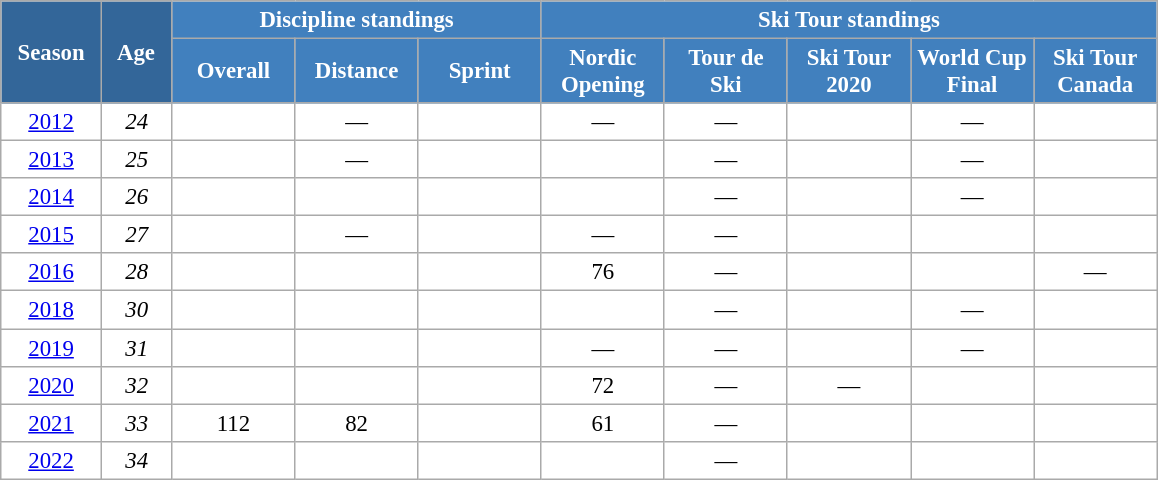<table class="wikitable" style="font-size:95%; text-align:center; border:grey solid 1px; border-collapse:collapse; background:#ffffff;">
<tr>
<th style="background-color:#369; color:white; width:60px;" rowspan="2"> Season </th>
<th style="background-color:#369; color:white; width:40px;" rowspan="2"> Age </th>
<th style="background-color:#4180be; color:white;" colspan="3">Discipline standings</th>
<th style="background-color:#4180be; color:white;" colspan="5">Ski Tour standings</th>
</tr>
<tr>
<th style="background-color:#4180be; color:white; width:75px;">Overall</th>
<th style="background-color:#4180be; color:white; width:75px;">Distance</th>
<th style="background-color:#4180be; color:white; width:75px;">Sprint</th>
<th style="background-color:#4180be; color:white; width:75px;">Nordic<br>Opening</th>
<th style="background-color:#4180be; color:white; width:75px;">Tour de<br>Ski</th>
<th style="background-color:#4180be; color:white; width:75px;">Ski Tour<br>2020</th>
<th style="background-color:#4180be; color:white; width:75px;">World Cup<br>Final</th>
<th style="background-color:#4180be; color:white; width:75px;">Ski Tour<br>Canada</th>
</tr>
<tr>
<td><a href='#'>2012</a></td>
<td><em>24</em></td>
<td></td>
<td>—</td>
<td></td>
<td>—</td>
<td>—</td>
<td></td>
<td>—</td>
<td></td>
</tr>
<tr>
<td><a href='#'>2013</a></td>
<td><em>25</em></td>
<td></td>
<td>—</td>
<td></td>
<td></td>
<td>—</td>
<td></td>
<td>—</td>
<td></td>
</tr>
<tr>
<td><a href='#'>2014</a></td>
<td><em>26</em></td>
<td></td>
<td></td>
<td></td>
<td></td>
<td>—</td>
<td></td>
<td>—</td>
<td></td>
</tr>
<tr>
<td><a href='#'>2015</a></td>
<td><em>27</em></td>
<td></td>
<td>—</td>
<td></td>
<td>—</td>
<td>—</td>
<td></td>
<td></td>
<td></td>
</tr>
<tr>
<td><a href='#'>2016</a></td>
<td><em>28</em></td>
<td></td>
<td></td>
<td></td>
<td>76</td>
<td>—</td>
<td></td>
<td></td>
<td>—</td>
</tr>
<tr>
<td><a href='#'>2018</a></td>
<td><em>30</em></td>
<td></td>
<td></td>
<td></td>
<td></td>
<td>—</td>
<td></td>
<td>—</td>
<td></td>
</tr>
<tr>
<td><a href='#'>2019</a></td>
<td><em>31</em></td>
<td></td>
<td></td>
<td></td>
<td>—</td>
<td>—</td>
<td></td>
<td>—</td>
<td></td>
</tr>
<tr>
<td><a href='#'>2020</a></td>
<td><em>32</em></td>
<td></td>
<td></td>
<td></td>
<td>72</td>
<td>—</td>
<td>—</td>
<td></td>
<td></td>
</tr>
<tr>
<td><a href='#'>2021</a></td>
<td><em>33</em></td>
<td>112</td>
<td>82</td>
<td></td>
<td>61</td>
<td>—</td>
<td></td>
<td></td>
<td></td>
</tr>
<tr>
<td><a href='#'>2022</a></td>
<td><em>34</em></td>
<td></td>
<td></td>
<td></td>
<td></td>
<td>—</td>
<td></td>
<td></td>
<td></td>
</tr>
</table>
